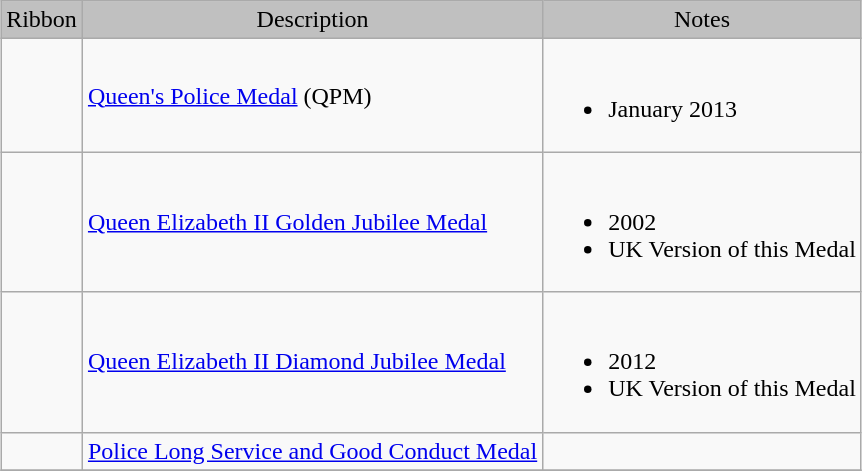<table class="wikitable" style="margin:1em auto;">
<tr style="background:silver;" align="center">
<td>Ribbon</td>
<td>Description</td>
<td>Notes</td>
</tr>
<tr>
<td></td>
<td><a href='#'>Queen's Police Medal</a> (QPM)</td>
<td><br><ul><li>January 2013</li></ul></td>
</tr>
<tr>
<td></td>
<td><a href='#'>Queen Elizabeth II Golden Jubilee Medal</a></td>
<td><br><ul><li>2002</li><li>UK Version of this Medal</li></ul></td>
</tr>
<tr>
<td></td>
<td><a href='#'>Queen Elizabeth II Diamond Jubilee Medal</a></td>
<td><br><ul><li>2012</li><li>UK Version of this Medal</li></ul></td>
</tr>
<tr>
<td></td>
<td><a href='#'>Police Long Service and Good Conduct Medal</a></td>
<td></td>
</tr>
<tr>
</tr>
</table>
